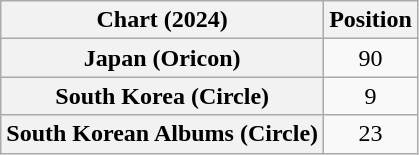<table class="wikitable sortable plainrowheaders" style="text-align:center">
<tr>
<th scope="col">Chart (2024)</th>
<th scope="col">Position</th>
</tr>
<tr>
<th scope="row">Japan (Oricon)</th>
<td>90</td>
</tr>
<tr>
<th scope="row">South Korea (Circle)</th>
<td>9</td>
</tr>
<tr>
<th scope="row">South Korean Albums (Circle)</th>
<td>23</td>
</tr>
</table>
